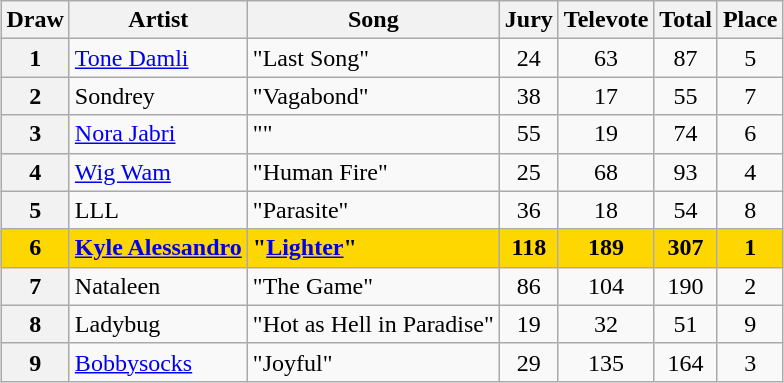<table class="sortable wikitable nowraplinks plainrowheaders" style="margin: 1em auto 1em auto; text-align:center">
<tr>
<th scope="col">Draw</th>
<th scope="col">Artist</th>
<th scope="col">Song</th>
<th scope="col">Jury</th>
<th scope="col">Televote</th>
<th scope="col">Total</th>
<th scope="col">Place</th>
</tr>
<tr>
<th scope="row" style="text-align:center;">1</th>
<td style="text-align:left;"><a href='#'>Tone Damli</a></td>
<td style="text-align:left;">"Last Song"</td>
<td>24</td>
<td>63</td>
<td>87</td>
<td>5</td>
</tr>
<tr>
<th scope="row" style="text-align:center;">2</th>
<td style="text-align:left;">Sondrey</td>
<td style="text-align:left;">"Vagabond"</td>
<td>38</td>
<td>17</td>
<td>55</td>
<td>7</td>
</tr>
<tr>
<th scope="row" style="text-align:center;">3</th>
<td style="text-align:left;"><a href='#'>Nora Jabri</a></td>
<td style="text-align:left;">""</td>
<td>55</td>
<td>19</td>
<td>74</td>
<td>6</td>
</tr>
<tr>
<th scope="row" style="text-align:center;">4</th>
<td style="text-align:left;"><a href='#'>Wig Wam</a></td>
<td style="text-align:left;">"Human Fire"</td>
<td>25</td>
<td>68</td>
<td>93</td>
<td>4</td>
</tr>
<tr>
<th scope="row" style="text-align:center;">5</th>
<td style="text-align:left;">LLL</td>
<td style="text-align:left;">"Parasite"</td>
<td>36</td>
<td>18</td>
<td>54</td>
<td>8</td>
</tr>
<tr style="font-weight:bold; background:gold;">
<th scope="row" style="text-align:center; font-weight:bold; background:gold;">6</th>
<td style="text-align:left;"><a href='#'>Kyle Alessandro</a></td>
<td style="text-align:left;">"<a href='#'>Lighter</a>"</td>
<td>118</td>
<td>189</td>
<td>307</td>
<td>1</td>
</tr>
<tr>
<th scope="row" style="text-align:center;">7</th>
<td style="text-align:left;">Nataleen</td>
<td style="text-align:left;">"The Game"</td>
<td>86</td>
<td>104</td>
<td>190</td>
<td>2</td>
</tr>
<tr>
<th scope="row" style="text-align:center;">8</th>
<td style="text-align:left;">Ladybug</td>
<td style="text-align:left;">"Hot as Hell in Paradise"</td>
<td>19</td>
<td>32</td>
<td>51</td>
<td>9</td>
</tr>
<tr>
<th scope="row" style="text-align:center;">9</th>
<td style="text-align:left;"><a href='#'>Bobbysocks</a></td>
<td style="text-align:left;">"Joyful"</td>
<td>29</td>
<td>135</td>
<td>164</td>
<td>3</td>
</tr>
</table>
